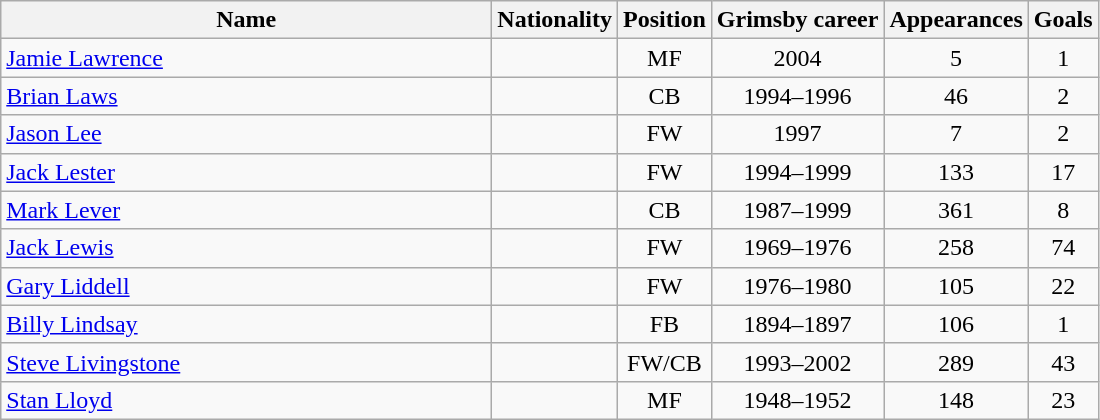<table class="wikitable" style="text-align: center;">
<tr>
<th style="width:20em">Name</th>
<th>Nationality</th>
<th>Position</th>
<th>Grimsby career</th>
<th>Appearances</th>
<th>Goals</th>
</tr>
<tr>
<td align="left"><a href='#'>Jamie Lawrence</a></td>
<td></td>
<td>MF</td>
<td>2004</td>
<td>5</td>
<td>1</td>
</tr>
<tr>
<td align="left"><a href='#'>Brian Laws</a></td>
<td></td>
<td>CB</td>
<td>1994–1996</td>
<td>46</td>
<td>2</td>
</tr>
<tr>
<td align="left"><a href='#'>Jason Lee</a></td>
<td></td>
<td>FW</td>
<td>1997</td>
<td>7</td>
<td>2</td>
</tr>
<tr>
<td align="left"><a href='#'>Jack Lester</a></td>
<td></td>
<td>FW</td>
<td>1994–1999</td>
<td>133</td>
<td>17</td>
</tr>
<tr>
<td align="left"><a href='#'>Mark Lever</a></td>
<td></td>
<td>CB</td>
<td>1987–1999</td>
<td>361</td>
<td>8</td>
</tr>
<tr>
<td align="left"><a href='#'>Jack Lewis</a></td>
<td></td>
<td>FW</td>
<td>1969–1976</td>
<td>258</td>
<td>74</td>
</tr>
<tr>
<td align="left"><a href='#'>Gary Liddell</a></td>
<td></td>
<td>FW</td>
<td>1976–1980</td>
<td>105</td>
<td>22</td>
</tr>
<tr>
<td align="left"><a href='#'>Billy Lindsay</a></td>
<td></td>
<td>FB</td>
<td>1894–1897</td>
<td>106</td>
<td>1</td>
</tr>
<tr>
<td align="left"><a href='#'>Steve Livingstone</a></td>
<td></td>
<td>FW/CB</td>
<td>1993–2002</td>
<td>289</td>
<td>43</td>
</tr>
<tr>
<td align="left"><a href='#'>Stan Lloyd</a></td>
<td></td>
<td>MF</td>
<td>1948–1952</td>
<td>148</td>
<td>23</td>
</tr>
</table>
